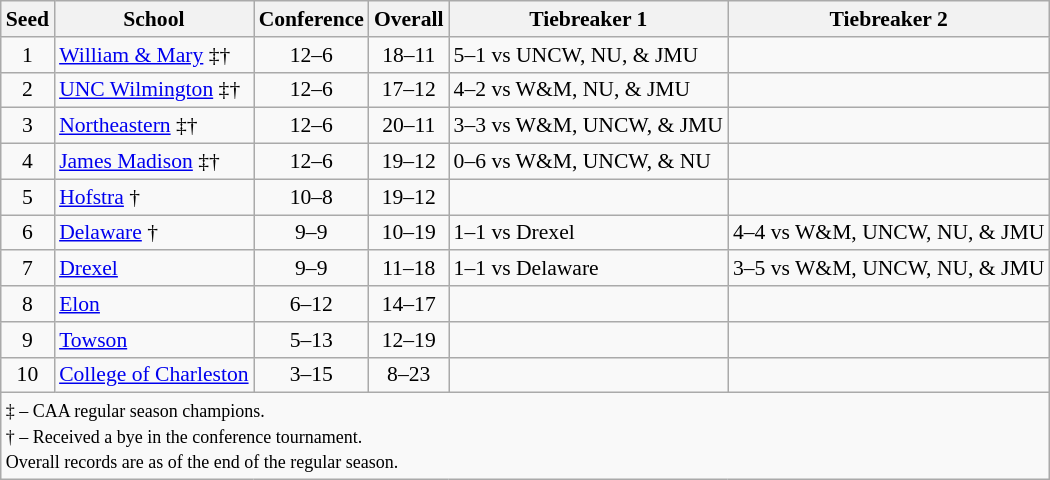<table class="wikitable" style="white-space:nowrap; font-size:90%;text-align:center">
<tr>
<th>Seed</th>
<th>School</th>
<th>Conference</th>
<th>Overall</th>
<th>Tiebreaker 1</th>
<th>Tiebreaker 2</th>
</tr>
<tr>
<td>1</td>
<td align=left><a href='#'>William & Mary</a> ‡†</td>
<td>12–6</td>
<td>18–11</td>
<td align=left>5–1 vs UNCW, NU, & JMU</td>
<td></td>
</tr>
<tr>
<td>2</td>
<td align=left><a href='#'>UNC Wilmington</a> ‡†</td>
<td>12–6</td>
<td>17–12</td>
<td align=left>4–2 vs W&M, NU, & JMU</td>
<td></td>
</tr>
<tr>
<td>3</td>
<td align=left><a href='#'>Northeastern</a> ‡†</td>
<td>12–6</td>
<td>20–11</td>
<td align=left>3–3 vs W&M, UNCW, & JMU</td>
<td></td>
</tr>
<tr>
<td>4</td>
<td align=left><a href='#'>James Madison</a> ‡†</td>
<td>12–6</td>
<td>19–12</td>
<td align=left>0–6 vs W&M, UNCW, & NU</td>
<td></td>
</tr>
<tr>
<td>5</td>
<td align=left><a href='#'>Hofstra</a> †</td>
<td>10–8</td>
<td>19–12</td>
<td></td>
<td></td>
</tr>
<tr>
<td>6</td>
<td align=left><a href='#'>Delaware</a> †</td>
<td>9–9</td>
<td>10–19</td>
<td align=left>1–1 vs Drexel</td>
<td align=left>4–4 vs W&M, UNCW, NU, & JMU</td>
</tr>
<tr>
<td>7</td>
<td align=left><a href='#'>Drexel</a></td>
<td>9–9</td>
<td>11–18</td>
<td align=left>1–1 vs Delaware</td>
<td align=left>3–5 vs W&M, UNCW, NU, & JMU</td>
</tr>
<tr>
<td>8</td>
<td align=left><a href='#'>Elon</a></td>
<td>6–12</td>
<td>14–17</td>
<td></td>
<td></td>
</tr>
<tr>
<td>9</td>
<td align=left><a href='#'>Towson</a></td>
<td>5–13</td>
<td>12–19</td>
<td></td>
<td></td>
</tr>
<tr>
<td>10</td>
<td align=left><a href='#'>College of Charleston</a></td>
<td>3–15</td>
<td>8–23</td>
<td></td>
<td></td>
</tr>
<tr>
<td colspan=6 align=left><small>‡ – CAA regular season champions.<br>† – Received a bye in the conference tournament.<br>Overall records are as of the end of the regular season.</small></td>
</tr>
</table>
